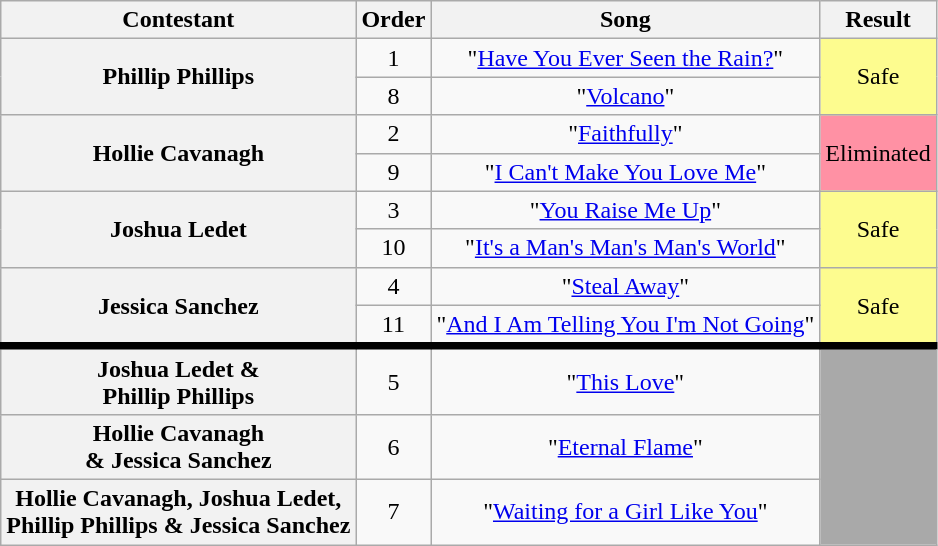<table class="wikitable unsortable" style="text-align:center;">
<tr>
<th scope="col">Contestant</th>
<th scope="col">Order</th>
<th scope="col">Song</th>
<th scope="col">Result</th>
</tr>
<tr>
<th scope="row" rowspan="2">Phillip Phillips</th>
<td>1</td>
<td>"<a href='#'>Have You Ever Seen the Rain?</a>"</td>
<td rowspan="2" bgcolor="FDFC8F">Safe</td>
</tr>
<tr>
<td>8</td>
<td>"<a href='#'>Volcano</a>"</td>
</tr>
<tr>
<th scope="row" rowspan="2">Hollie Cavanagh</th>
<td>2</td>
<td>"<a href='#'>Faithfully</a>"</td>
<td rowspan="2" bgcolor="FF91A4">Eliminated</td>
</tr>
<tr>
<td>9</td>
<td>"<a href='#'>I Can't Make You Love Me</a>"</td>
</tr>
<tr>
<th scope="row" rowspan="2">Joshua Ledet</th>
<td>3</td>
<td>"<a href='#'>You Raise Me Up</a>"</td>
<td rowspan="2" bgcolor="FDFC8F">Safe</td>
</tr>
<tr>
<td>10</td>
<td>"<a href='#'>It's a Man's Man's Man's World</a>"</td>
</tr>
<tr>
<th scope="row" rowspan="2">Jessica Sanchez</th>
<td>4</td>
<td>"<a href='#'>Steal Away</a>"</td>
<td rowspan="2" bgcolor="FDFC8F">Safe</td>
</tr>
<tr>
<td>11</td>
<td>"<a href='#'>And I Am Telling You I'm Not Going</a>"</td>
</tr>
<tr style="border-top:5px solid">
<th scope="row">Joshua Ledet &<br>Phillip Phillips</th>
<td>5</td>
<td>"<a href='#'>This Love</a>"</td>
<td rowspan="3" bgcolor="darkgray"></td>
</tr>
<tr>
<th scope="row">Hollie Cavanagh<br>& Jessica Sanchez</th>
<td>6</td>
<td>"<a href='#'>Eternal Flame</a>"</td>
</tr>
<tr>
<th scope="row">Hollie Cavanagh, Joshua Ledet,<br>Phillip Phillips & Jessica Sanchez</th>
<td>7</td>
<td>"<a href='#'>Waiting for a Girl Like You</a>"</td>
</tr>
</table>
